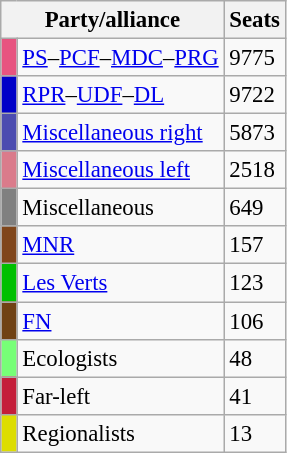<table class="wikitable" style="font-size: 95%">
<tr>
<th colspan=2>Party/alliance</th>
<th>Seats</th>
</tr>
<tr>
<td bgcolor="#E75480"> </td>
<td><a href='#'>PS</a>–<a href='#'>PCF</a>–<a href='#'>MDC</a>–<a href='#'>PRG</a></td>
<td>9775</td>
</tr>
<tr>
<td bgcolor="#0000C8"> </td>
<td><a href='#'>RPR</a>–<a href='#'>UDF</a>–<a href='#'>DL</a></td>
<td>9722</td>
</tr>
<tr>
<td bgcolor="#4C4CB0"></td>
<td><a href='#'>Miscellaneous right</a></td>
<td>5873</td>
</tr>
<tr>
<td bgcolor="#DA7B8B"></td>
<td><a href='#'>Miscellaneous left</a></td>
<td>2518</td>
</tr>
<tr>
<td bgcolor="gray"> </td>
<td>Miscellaneous</td>
<td>649</td>
</tr>
<tr>
<td bgcolor="#80461B"> </td>
<td><a href='#'>MNR</a></td>
<td>157</td>
</tr>
<tr>
<td bgcolor="#00c000"> </td>
<td><a href='#'>Les Verts</a></td>
<td>123</td>
</tr>
<tr>
<td bgcolor="#704214"> </td>
<td><a href='#'>FN</a></td>
<td>106</td>
</tr>
<tr>
<td bgcolor="#77ff77"> </td>
<td>Ecologists</td>
<td>48</td>
</tr>
<tr>
<td bgcolor="#C41E3A"> </td>
<td>Far-left</td>
<td>41</td>
</tr>
<tr>
<td bgcolor="#dddd00"> </td>
<td>Regionalists</td>
<td>13</td>
</tr>
</table>
